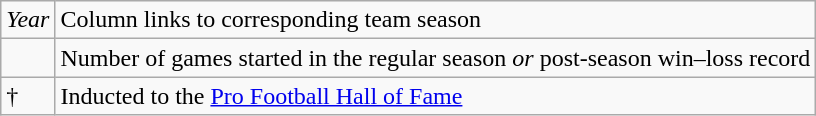<table class="wikitable">
<tr>
<td><em>Year</em></td>
<td>Column links to corresponding team season</td>
</tr>
<tr>
<td></td>
<td>Number of games started in the regular season <em>or</em> post-season win–loss record</td>
</tr>
<tr>
<td>†</td>
<td>Inducted to the <a href='#'>Pro Football Hall of Fame</a></td>
</tr>
</table>
